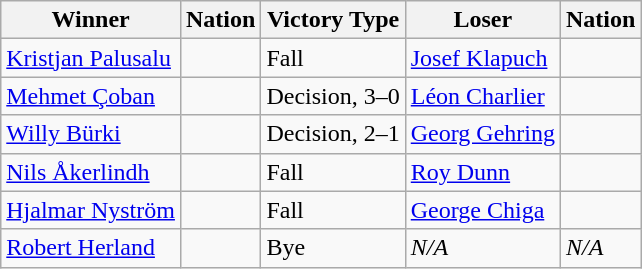<table class="wikitable sortable" style="text-align:left;">
<tr>
<th>Winner</th>
<th>Nation</th>
<th>Victory Type</th>
<th>Loser</th>
<th>Nation</th>
</tr>
<tr>
<td><a href='#'>Kristjan Palusalu</a></td>
<td></td>
<td>Fall</td>
<td><a href='#'>Josef Klapuch</a></td>
<td></td>
</tr>
<tr>
<td><a href='#'>Mehmet Çoban</a></td>
<td></td>
<td>Decision, 3–0</td>
<td><a href='#'>Léon Charlier</a></td>
<td></td>
</tr>
<tr>
<td><a href='#'>Willy Bürki</a></td>
<td></td>
<td>Decision, 2–1</td>
<td><a href='#'>Georg Gehring</a></td>
<td></td>
</tr>
<tr>
<td><a href='#'>Nils Åkerlindh</a></td>
<td></td>
<td>Fall</td>
<td><a href='#'>Roy Dunn</a></td>
<td></td>
</tr>
<tr>
<td><a href='#'>Hjalmar Nyström</a></td>
<td></td>
<td>Fall</td>
<td><a href='#'>George Chiga</a></td>
<td></td>
</tr>
<tr>
<td><a href='#'>Robert Herland</a></td>
<td></td>
<td>Bye</td>
<td><em>N/A</em></td>
<td><em>N/A</em></td>
</tr>
</table>
